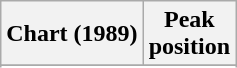<table class="wikitable plainrowheaders" style="text-align:center">
<tr>
<th scope="col">Chart (1989)</th>
<th scope="col">Peak<br>position</th>
</tr>
<tr>
</tr>
<tr>
</tr>
</table>
